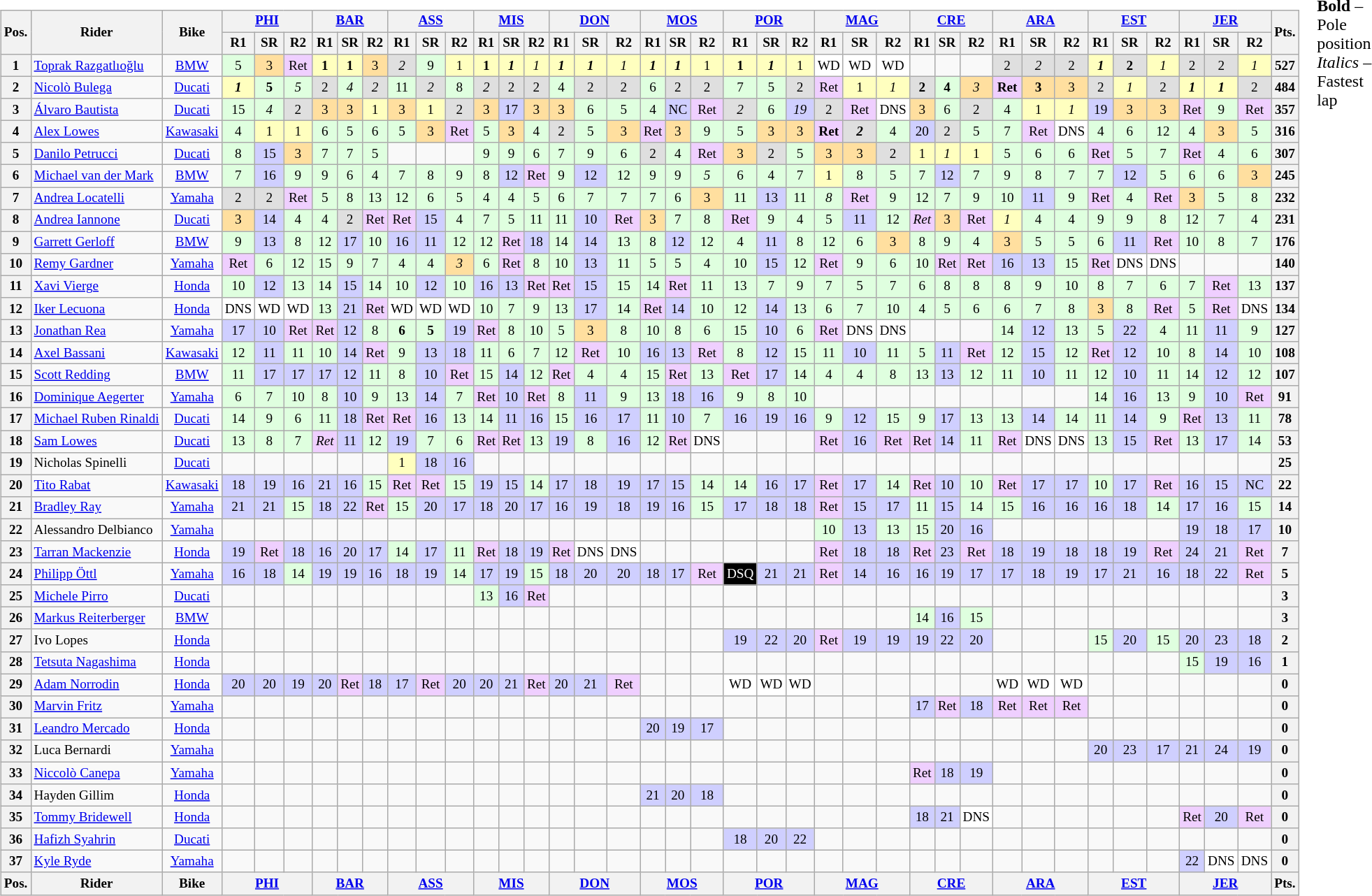<table>
<tr>
<td><br><table class="wikitable sortable" style="font-size:80%; text-align:center;">
<tr>
<th rowspan="2" class=unsortable>Pos.</th>
<th rowspan="2" class=unsortable>Rider</th>
<th rowspan="2" class=unsortable>Bike</th>
<th colspan="3"><a href='#'>PHI</a><br></th>
<th colspan="3"><a href='#'>BAR</a><br></th>
<th colspan="3"><a href='#'>ASS</a><br></th>
<th colspan="3"><a href='#'>MIS</a><br></th>
<th colspan="3"><a href='#'>DON</a><br></th>
<th colspan="3"><a href='#'>MOS</a><br></th>
<th colspan="3"><a href='#'>POR</a><br></th>
<th colspan="3"><a href='#'>MAG</a><br></th>
<th colspan="3"><a href='#'>CRE</a><br></th>
<th colspan="3"><a href='#'>ARA</a><br></th>
<th colspan="3"><a href='#'>EST</a><br></th>
<th colspan="3"><a href='#'>JER</a><br></th>
<th rowspan="2">Pts.</th>
</tr>
<tr>
<th class=unsortable>R1</th>
<th class=unsortable>SR</th>
<th class=unsortable>R2</th>
<th class=unsortable>R1</th>
<th class=unsortable>SR</th>
<th class=unsortable>R2</th>
<th class=unsortable>R1</th>
<th class=unsortable>SR</th>
<th class=unsortable>R2</th>
<th class=unsortable>R1</th>
<th class=unsortable>SR</th>
<th class=unsortable>R2</th>
<th class=unsortable>R1</th>
<th class=unsortable>SR</th>
<th class=unsortable>R2</th>
<th class=unsortable>R1</th>
<th class=unsortable>SR</th>
<th class=unsortable>R2</th>
<th class=unsortable>R1</th>
<th class=unsortable>SR</th>
<th class=unsortable>R2</th>
<th class=unsortable>R1</th>
<th class=unsortable>SR</th>
<th class=unsortable>R2</th>
<th class=unsortable>R1</th>
<th class=unsortable>SR</th>
<th class=unsortable>R2</th>
<th class=unsortable>R1</th>
<th class=unsortable>SR</th>
<th class=unsortable>R2</th>
<th class=unsortable>R1</th>
<th class=unsortable>SR</th>
<th class=unsortable>R2</th>
<th class=unsortable>R1</th>
<th class=unsortable>SR</th>
<th class=unsortable>R2</th>
</tr>
<tr>
<th>1</th>
<td style="text-align:left"> <a href='#'>Toprak Razgatlıoğlu</a></td>
<td><a href='#'>BMW</a></td>
<td style="background:#dfffdf;">5</td>
<td style="background:#ffdf9f;">3</td>
<td style="background:#efcfff;">Ret</td>
<td style="background:#ffffbf;"><strong>1</strong></td>
<td style="background:#ffffbf;"><strong>1</strong></td>
<td style="background:#ffdf9f;">3</td>
<td style="background:#dfdfdf;"><em>2</em></td>
<td style="background:#dfffdf;">9</td>
<td style="background:#ffffbf;">1</td>
<td style="background:#ffffbf;"><strong>1</strong></td>
<td style="background:#ffffbf;"><em> <strong>1</strong> </em></td>
<td style="background:#ffffbf;"><em>1</em></td>
<td style="background:#ffffbf;"><em> <strong>1</strong> </em></td>
<td style="background:#ffffbf;"><em> <strong>1</strong> </em></td>
<td style="background:#ffffbf;"><em>1</em></td>
<td style="background:#ffffbf;"><em> <strong>1</strong> </em></td>
<td style="background:#ffffbf;"><em> <strong>1</strong> </em></td>
<td style="background:#ffffbf;">1</td>
<td style="background:#ffffbf;"><strong>1</strong></td>
<td style="background:#ffffbf;"><strong><em>1</em></strong></td>
<td style="background:#ffffbf;">1</td>
<td style="background:#ffffff;">WD</td>
<td style="background:#ffffff;">WD</td>
<td style="background:#ffffff;">WD</td>
<td style="background:#;"></td>
<td style="background:#;"></td>
<td style="background:#;"></td>
<td style="background:#dfdfdf;">2</td>
<td style="background:#dfdfdf;"><em>2</em></td>
<td style="background:#dfdfdf;">2</td>
<td style="background:#ffffbf;"><strong><em>1</em></strong></td>
<td style="background:#dfdfdf;"><strong>2</strong></td>
<td style="background:#ffffbf;"><em>1</em></td>
<td style="background:#dfdfdf;">2</td>
<td style="background:#dfdfdf;">2</td>
<td style="background:#ffffbf;"><em>1</em></td>
<th>527</th>
</tr>
<tr>
<th>2</th>
<td style="text-align:left"> <a href='#'>Nicolò Bulega</a></td>
<td><a href='#'>Ducati</a></td>
<td style="background:#ffffbf;"><strong><em>1</em></strong></td>
<td style="background:#dfffdf;"><strong>5</strong></td>
<td style="background:#dfffdf;"><em>5</em></td>
<td style="background:#dfdfdf;">2</td>
<td style="background:#dfffdf;"><em>4</em></td>
<td style="background:#dfdfdf;"><em>2</em></td>
<td style="background:#dfffdf;">11</td>
<td style="background:#dfdfdf;"><em>2</em></td>
<td style="background:#dfffdf;">8</td>
<td style="background:#dfdfdf;"><em>2</em></td>
<td style="background:#dfdfdf;">2</td>
<td style="background:#dfdfdf;">2</td>
<td style="background:#dfffdf;">4</td>
<td style="background:#dfdfdf;">2</td>
<td style="background:#dfdfdf;">2</td>
<td style="background:#dfffdf;">6</td>
<td style="background:#dfdfdf;">2</td>
<td style="background:#dfdfdf;">2</td>
<td style="background:#dfffdf;">7</td>
<td style="background:#dfffdf;">5</td>
<td style="background:#dfdfdf;">2</td>
<td style="background:#efcfff;">Ret</td>
<td style="background:#ffffbf;">1</td>
<td style="background:#ffffbf;"><em>1</em></td>
<td style="background:#dfdfdf;"><strong>2</strong></td>
<td style="background:#dfffdf;"><strong>4</strong></td>
<td style="background:#ffdf9f;"><em>3</em></td>
<td style="background:#efcfff;"><strong>Ret</strong></td>
<td style="background:#ffdf9f;"><strong>3</strong></td>
<td style="background:#ffdf9f;">3</td>
<td style="background:#dfdfdf;">2</td>
<td style="background:#ffffbf;"><em>1</em></td>
<td style="background:#dfdfdf;">2</td>
<td style="background:#ffffbf;"><strong><em>1</em></strong></td>
<td style="background:#ffffbf;"><strong><em>1</em></strong></td>
<td style="background:#dfdfdf;">2</td>
<th>484</th>
</tr>
<tr>
<th>3</th>
<td style="text-align:left"> <a href='#'>Álvaro Bautista</a></td>
<td><a href='#'>Ducati</a></td>
<td style="background:#dfffdf;">15</td>
<td style="background:#dfffdf;"><em>4</em></td>
<td style="background:#dfdfdf;">2</td>
<td style="background:#ffdf9f;">3</td>
<td style="background:#ffdf9f;">3</td>
<td style="background:#ffffbf;">1</td>
<td style="background:#ffdf9f;">3</td>
<td style="background:#ffffbf;">1</td>
<td style="background:#dfdfdf;">2</td>
<td style="background:#ffdf9f;">3</td>
<td style="background:#cfcfff;">17</td>
<td style="background:#ffdf9f;">3</td>
<td style="background:#ffdf9f;">3</td>
<td style="background:#dfffdf;">6</td>
<td style="background:#dfffdf;">5</td>
<td style="background:#dfffdf;">4</td>
<td style="background:#cfcfff;">NC</td>
<td style="background:#efcfff;">Ret</td>
<td style="background:#dfdfdf;"><em>2</em></td>
<td style="background:#dfffdf;">6</td>
<td style="background:#cfcfff;"><em>19</em></td>
<td style="background:#dfdfdf;">2</td>
<td style="background:#efcfff;">Ret</td>
<td style="background:#ffffff;">DNS</td>
<td style="background:#ffdf9f;">3</td>
<td style="background:#dfffdf;">6</td>
<td style="background:#dfdfdf;">2</td>
<td style="background:#dfffdf;">4</td>
<td style="background:#ffffbf;">1</td>
<td style="background:#ffffbf;"><em>1</em></td>
<td style="background:#cfcfff;">19</td>
<td style="background:#ffdf9f;">3</td>
<td style="background:#ffdf9f;">3</td>
<td style="background:#efcfff;">Ret</td>
<td style="background:#dfffdf;">9</td>
<td style="background:#efcfff;">Ret</td>
<th>357</th>
</tr>
<tr>
<th>4</th>
<td style="text-align:left"> <a href='#'>Alex Lowes</a></td>
<td><a href='#'>Kawasaki</a></td>
<td style="background:#dfffdf;">4</td>
<td style="background:#ffffbf;">1</td>
<td style="background:#ffffbf;">1</td>
<td style="background:#dfffdf;">6</td>
<td style="background:#dfffdf;">5</td>
<td style="background:#dfffdf;">6</td>
<td style="background:#dfffdf;">5</td>
<td style="background:#ffdf9f;">3</td>
<td style="background:#efcfff;">Ret</td>
<td style="background:#dfffdf;">5</td>
<td style="background:#ffdf9f;">3</td>
<td style="background:#dfffdf;">4</td>
<td style="background:#dfdfdf;">2</td>
<td style="background:#dfffdf;">5</td>
<td style="background:#ffdf9f;">3</td>
<td style="background:#efcfff;">Ret</td>
<td style="background:#ffdf9f;">3</td>
<td style="background:#dfffdf;">9</td>
<td style="background:#dfffdf;">5</td>
<td style="background:#ffdf9f;">3</td>
<td style="background:#ffdf9f;">3</td>
<td style="background:#efcfff;"><strong>Ret</strong></td>
<td style="background:#dfdfdf;"><strong><em>2</em></strong></td>
<td style="background:#dfffdf;">4</td>
<td style="background:#cfcfff;">20</td>
<td style="background:#dfdfdf;">2</td>
<td style="background:#dfffdf;">5</td>
<td style="background:#dfffdf;">7</td>
<td style="background:#efcfff;">Ret</td>
<td style="background:#ffffff;">DNS</td>
<td style="background:#dfffdf;">4</td>
<td style="background:#dfffdf;">6</td>
<td style="background:#dfffdf;">12</td>
<td style="background:#dfffdf;">4</td>
<td style="background:#ffdf9f;">3</td>
<td style="background:#dfffdf;">5</td>
<th>316</th>
</tr>
<tr>
<th>5</th>
<td style="text-align:left"> <a href='#'>Danilo Petrucci</a></td>
<td><a href='#'>Ducati</a></td>
<td style="background:#dfffdf;">8</td>
<td style="background:#cfcfff;">15</td>
<td style="background:#ffdf9f;">3</td>
<td style="background:#dfffdf;">7</td>
<td style="background:#dfffdf;">7</td>
<td style="background:#dfffdf;">5</td>
<td style="background:#;"></td>
<td style="background:#;"></td>
<td style="background:#;"></td>
<td style="background:#dfffdf;">9</td>
<td style="background:#dfffdf;">9</td>
<td style="background:#dfffdf;">6</td>
<td style="background:#dfffdf;">7</td>
<td style="background:#dfffdf;">9</td>
<td style="background:#dfffdf;">6</td>
<td style="background:#dfdfdf;">2</td>
<td style="background:#dfffdf;">4</td>
<td style="background:#efcfff;">Ret</td>
<td style="background:#ffdf9f;">3</td>
<td style="background:#dfdfdf;">2</td>
<td style="background:#dfffdf;">5</td>
<td style="background:#ffdf9f;">3</td>
<td style="background:#ffdf9f;">3</td>
<td style="background:#dfdfdf;">2</td>
<td style="background:#ffffbf;">1</td>
<td style="background:#ffffbf;"><em>1</em></td>
<td style="background:#ffffbf;">1</td>
<td style="background:#dfffdf;">5</td>
<td style="background:#dfffdf;">6</td>
<td style="background:#dfffdf;">6</td>
<td style="background:#efcfff;">Ret</td>
<td style="background:#dfffdf;">5</td>
<td style="background:#dfffdf;">7</td>
<td style="background:#efcfff;">Ret</td>
<td style="background:#dfffdf;">4</td>
<td style="background:#dfffdf;">6</td>
<th>307</th>
</tr>
<tr>
<th>6</th>
<td style="text-align:left"> <a href='#'>Michael van der Mark</a></td>
<td><a href='#'>BMW</a></td>
<td style="background:#dfffdf;">7</td>
<td style="background:#cfcfff;">16</td>
<td style="background:#dfffdf;">9</td>
<td style="background:#dfffdf;">9</td>
<td style="background:#dfffdf;">6</td>
<td style="background:#dfffdf;">4</td>
<td style="background:#dfffdf;">7</td>
<td style="background:#dfffdf;">8</td>
<td style="background:#dfffdf;">9</td>
<td style="background:#dfffdf;">8</td>
<td style="background:#cfcfff;">12</td>
<td style="background:#efcfff;">Ret</td>
<td style="background:#dfffdf;">9</td>
<td style="background:#cfcfff;">12</td>
<td style="background:#dfffdf;">12</td>
<td style="background:#dfffdf;">9</td>
<td style="background:#dfffdf;">9</td>
<td style="background:#dfffdf;"><em>5</em></td>
<td style="background:#dfffdf;">6</td>
<td style="background:#dfffdf;">4</td>
<td style="background:#dfffdf;">7</td>
<td style="background:#ffffbf;">1</td>
<td style="background:#dfffdf;">8</td>
<td style="background:#dfffdf;">5</td>
<td style="background:#dfffdf;">7</td>
<td style="background:#cfcfff;">12</td>
<td style="background:#dfffdf;">7</td>
<td style="background:#dfffdf;">9</td>
<td style="background:#dfffdf;">8</td>
<td style="background:#dfffdf;">7</td>
<td style="background:#dfffdf;">7</td>
<td style="background:#cfcfff;">12</td>
<td style="background:#dfffdf;">5</td>
<td style="background:#dfffdf;">6</td>
<td style="background:#dfffdf;">6</td>
<td style="background:#ffdf9f;">3</td>
<th>245</th>
</tr>
<tr>
<th>7</th>
<td style="text-align:left"> <a href='#'>Andrea Locatelli</a></td>
<td><a href='#'>Yamaha</a></td>
<td style="background:#dfdfdf;">2</td>
<td style="background:#dfdfdf;">2</td>
<td style="background:#efcfff;">Ret</td>
<td style="background:#dfffdf;">5</td>
<td style="background:#dfffdf;">8</td>
<td style="background:#dfffdf;">13</td>
<td style="background:#dfffdf;">12</td>
<td style="background:#dfffdf;">6</td>
<td style="background:#dfffdf;">5</td>
<td style="background:#dfffdf;">4</td>
<td style="background:#dfffdf;">4</td>
<td style="background:#dfffdf;">5</td>
<td style="background:#dfffdf;">6</td>
<td style="background:#dfffdf;">7</td>
<td style="background:#dfffdf;">7</td>
<td style="background:#dfffdf;">7</td>
<td style="background:#dfffdf;">6</td>
<td style="background:#ffdf9f;">3</td>
<td style="background:#dfffdf;">11</td>
<td style="background:#cfcfff;">13</td>
<td style="background:#dfffdf;">11</td>
<td style="background:#dfffdf;"><em>8</em></td>
<td style="background:#efcfff;">Ret</td>
<td style="background:#dfffdf;">9</td>
<td style="background:#dfffdf;">12</td>
<td style="background:#dfffdf;">7</td>
<td style="background:#dfffdf;">9</td>
<td style="background:#dfffdf;">10</td>
<td style="background:#cfcfff;">11</td>
<td style="background:#dfffdf;">9</td>
<td style="background:#efcfff;">Ret</td>
<td style="background:#dfffdf;">4</td>
<td style="background:#efcfff;">Ret</td>
<td style="background:#ffdf9f;">3</td>
<td style="background:#dfffdf;">5</td>
<td style="background:#dfffdf;">8</td>
<th>232</th>
</tr>
<tr>
<th>8</th>
<td style="text-align:left"> <a href='#'>Andrea Iannone</a></td>
<td><a href='#'>Ducati</a></td>
<td style="background:#ffdf9f;">3</td>
<td style="background:#cfcfff;">14</td>
<td style="background:#dfffdf;">4</td>
<td style="background:#dfffdf;">4</td>
<td style="background:#dfdfdf;">2</td>
<td style="background:#efcfff;">Ret</td>
<td style="background:#efcfff;">Ret</td>
<td style="background:#cfcfff;">15</td>
<td style="background:#dfffdf;">4</td>
<td style="background:#dfffdf;">7</td>
<td style="background:#dfffdf;">5</td>
<td style="background:#dfffdf;">11</td>
<td style="background:#dfffdf;">11</td>
<td style="background:#cfcfff;">10</td>
<td style="background:#efcfff;">Ret</td>
<td style="background:#ffdf9f;">3</td>
<td style="background:#dfffdf;">7</td>
<td style="background:#dfffdf;">8</td>
<td style="background:#efcfff;">Ret</td>
<td style="background:#dfffdf;">9</td>
<td style="background:#dfffdf;">4</td>
<td style="background:#dfffdf;">5</td>
<td style="background:#cfcfff;">11</td>
<td style="background:#dfffdf;">12</td>
<td style="background:#efcfff;"><em>Ret</em></td>
<td style="background:#ffdf9f;">3</td>
<td style="background:#efcfff;">Ret</td>
<td style="background:#ffffbf;"><em>1</em></td>
<td style="background:#dfffdf;">4</td>
<td style="background:#dfffdf;">4</td>
<td style="background:#dfffdf;">9</td>
<td style="background:#dfffdf;">9</td>
<td style="background:#dfffdf;">8</td>
<td style="background:#dfffdf;">12</td>
<td style="background:#dfffdf;">7</td>
<td style="background:#dfffdf;">4</td>
<th>231</th>
</tr>
<tr>
<th>9</th>
<td style="text-align:left"> <a href='#'>Garrett Gerloff</a></td>
<td><a href='#'>BMW</a></td>
<td style="background:#dfffdf;">9</td>
<td style="background:#cfcfff;">13</td>
<td style="background:#dfffdf;">8</td>
<td style="background:#dfffdf;">12</td>
<td style="background:#cfcfff;">17</td>
<td style="background:#dfffdf;">10</td>
<td style="background:#cfcfff;">16</td>
<td style="background:#cfcfff;">11</td>
<td style="background:#dfffdf;">12</td>
<td style="background:#dfffdf;">12</td>
<td style="background:#efcfff;">Ret</td>
<td style="background:#cfcfff;">18</td>
<td style="background:#dfffdf;">14</td>
<td style="background:#cfcfff;">14</td>
<td style="background:#dfffdf;">13</td>
<td style="background:#dfffdf;">8</td>
<td style="background:#cfcfff;">12</td>
<td style="background:#dfffdf;">12</td>
<td style="background:#dfffdf;">4</td>
<td style="background:#cfcfff;">11</td>
<td style="background:#dfffdf;">8</td>
<td style="background:#dfffdf;">12</td>
<td style="background:#dfffdf;">6</td>
<td style="background:#ffdf9f;">3</td>
<td style="background:#dfffdf;">8</td>
<td style="background:#dfffdf;">9</td>
<td style="background:#dfffdf;">4</td>
<td style="background:#ffdf9f;">3</td>
<td style="background:#dfffdf;">5</td>
<td style="background:#dfffdf;">5</td>
<td style="background:#dfffdf;">6</td>
<td style="background:#cfcfff;">11</td>
<td style="background:#efcfff;">Ret</td>
<td style="background:#dfffdf;">10</td>
<td style="background:#dfffdf;">8</td>
<td style="background:#dfffdf;">7</td>
<th>176</th>
</tr>
<tr>
<th>10</th>
<td style="text-align:left"> <a href='#'>Remy Gardner</a></td>
<td><a href='#'>Yamaha</a></td>
<td style="background:#efcfff;">Ret</td>
<td style="background:#dfffdf;">6</td>
<td style="background:#dfffdf;">12</td>
<td style="background:#dfffdf;">15</td>
<td style="background:#dfffdf;">9</td>
<td style="background:#dfffdf;">7</td>
<td style="background:#dfffdf;">4</td>
<td style="background:#dfffdf;">4</td>
<td style="background:#ffdf9f;"><em>3</em></td>
<td style="background:#dfffdf;">6</td>
<td style="background:#efcfff;">Ret</td>
<td style="background:#dfffdf;">8</td>
<td style="background:#dfffdf;">10</td>
<td style="background:#cfcfff;">13</td>
<td style="background:#dfffdf;">11</td>
<td style="background:#dfffdf;">5</td>
<td style="background:#dfffdf;">5</td>
<td style="background:#dfffdf;">4</td>
<td style="background:#dfffdf;">10</td>
<td style="background:#cfcfff;">15</td>
<td style="background:#dfffdf;">12</td>
<td style="background:#efcfff;">Ret</td>
<td style="background:#dfffdf;">9</td>
<td style="background:#dfffdf;">6</td>
<td style="background:#dfffdf;">10</td>
<td style="background:#efcfff;">Ret</td>
<td style="background:#efcfff;">Ret</td>
<td style="background:#cfcfff;">16</td>
<td style="background:#cfcfff;">13</td>
<td style="background:#dfffdf;">15</td>
<td style="background:#efcfff;">Ret</td>
<td style="background:#ffffff;">DNS</td>
<td style="background:#ffffff;">DNS</td>
<td style="background:#;"></td>
<td style="background:#;"></td>
<td style="background:#;"></td>
<th>140</th>
</tr>
<tr>
<th>11</th>
<td style="text-align:left"> <a href='#'>Xavi Vierge</a></td>
<td><a href='#'>Honda</a></td>
<td style="background:#dfffdf;">10</td>
<td style="background:#cfcfff;">12</td>
<td style="background:#dfffdf;">13</td>
<td style="background:#dfffdf;">14</td>
<td style="background:#cfcfff;">15</td>
<td style="background:#dfffdf;">14</td>
<td style="background:#dfffdf;">10</td>
<td style="background:#cfcfff;">12</td>
<td style="background:#dfffdf;">10</td>
<td style="background:#cfcfff;">16</td>
<td style="background:#cfcfff;">13</td>
<td style="background:#efcfff;">Ret</td>
<td style="background:#efcfff;">Ret</td>
<td style="background:#cfcfff;">15</td>
<td style="background:#dfffdf;">15</td>
<td style="background:#dfffdf;">14</td>
<td style="background:#efcfff;">Ret</td>
<td style="background:#dfffdf;">11</td>
<td style="background:#dfffdf;">13</td>
<td style="background:#dfffdf;">7</td>
<td style="background:#dfffdf;">9</td>
<td style="background:#dfffdf;">7</td>
<td style="background:#dfffdf;">5</td>
<td style="background:#dfffdf;">7</td>
<td style="background:#dfffdf;">6</td>
<td style="background:#dfffdf;">8</td>
<td style="background:#dfffdf;">8</td>
<td style="background:#dfffdf;">8</td>
<td style="background:#dfffdf;">9</td>
<td style="background:#dfffdf;">10</td>
<td style="background:#dfffdf;">8</td>
<td style="background:#dfffdf;">7</td>
<td style="background:#dfffdf;">6</td>
<td style="background:#dfffdf;">7</td>
<td style="background:#efcfff;">Ret</td>
<td style="background:#dfffdf;">13</td>
<th>137</th>
</tr>
<tr>
<th>12</th>
<td style="text-align:left"> <a href='#'>Iker Lecuona</a></td>
<td><a href='#'>Honda</a></td>
<td style="background:#ffffff;">DNS</td>
<td style="background:#ffffff;">WD</td>
<td style="background:#ffffff;">WD</td>
<td style="background:#dfffdf;">13</td>
<td style="background:#cfcfff;">21</td>
<td style="background:#efcfff;">Ret</td>
<td style="background:#ffffff;">WD</td>
<td style="background:#ffffff;">WD</td>
<td style="background:#ffffff;">WD</td>
<td style="background:#dfffdf;">10</td>
<td style="background:#dfffdf;">7</td>
<td style="background:#dfffdf;">9</td>
<td style="background:#dfffdf;">13</td>
<td style="background:#cfcfff;">17</td>
<td style="background:#dfffdf;">14</td>
<td style="background:#efcfff;">Ret</td>
<td style="background:#cfcfff;">14</td>
<td style="background:#dfffdf;">10</td>
<td style="background:#dfffdf;">12</td>
<td style="background:#cfcfff;">14</td>
<td style="background:#dfffdf;">13</td>
<td style="background:#dfffdf;">6</td>
<td style="background:#dfffdf;">7</td>
<td style="background:#dfffdf;">10</td>
<td style="background:#dfffdf;">4</td>
<td style="background:#dfffdf;">5</td>
<td style="background:#dfffdf;">6</td>
<td style="background:#dfffdf;">6</td>
<td style="background:#dfffdf;">7</td>
<td style="background:#dfffdf;">8</td>
<td style="background:#ffdf9f;">3</td>
<td style="background:#dfffdf;">8</td>
<td style="background:#efcfff;">Ret</td>
<td style="background:#dfffdf;">5</td>
<td style="background:#efcfff;">Ret</td>
<td style="background:#ffffff;">DNS</td>
<th>134</th>
</tr>
<tr>
<th>13</th>
<td style="text-align:left"> <a href='#'>Jonathan Rea</a></td>
<td><a href='#'>Yamaha</a></td>
<td style="background:#cfcfff;">17</td>
<td style="background:#cfcfff;">10</td>
<td style="background:#efcfff;">Ret</td>
<td style="background:#efcfff;">Ret</td>
<td style="background:#cfcfff;">12</td>
<td style="background:#dfffdf;">8</td>
<td style="background:#dfffdf;"><strong>6</strong></td>
<td style="background:#dfffdf;"><strong>5</strong></td>
<td style="background:#cfcfff;">19</td>
<td style="background:#efcfff;">Ret</td>
<td style="background:#dfffdf;">8</td>
<td style="background:#dfffdf;">10</td>
<td style="background:#dfffdf;">5</td>
<td style="background:#ffdf9f;">3</td>
<td style="background:#dfffdf;">8</td>
<td style="background:#dfffdf;">10</td>
<td style="background:#dfffdf;">8</td>
<td style="background:#dfffdf;">6</td>
<td style="background:#dfffdf;">15</td>
<td style="background:#cfcfff;">10</td>
<td style="background:#dfffdf;">6</td>
<td style="background:#efcfff;">Ret</td>
<td style="background:#ffffff;">DNS</td>
<td style="background:#ffffff;">DNS</td>
<td style="background:#;"></td>
<td style="background:#;"></td>
<td style="background:#;"></td>
<td style="background:#dfffdf;">14</td>
<td style="background:#cfcfff;">12</td>
<td style="background:#dfffdf;">13</td>
<td style="background:#dfffdf;">5</td>
<td style="background:#cfcfff;">22</td>
<td style="background:#dfffdf;">4</td>
<td style="background:#dfffdf;">11</td>
<td style="background:#cfcfff;">11</td>
<td style="background:#dfffdf;">9</td>
<th>127</th>
</tr>
<tr>
<th>14</th>
<td style="text-align:left"> <a href='#'>Axel Bassani</a></td>
<td><a href='#'>Kawasaki</a></td>
<td style="background:#dfffdf;">12</td>
<td style="background:#cfcfff;">11</td>
<td style="background:#dfffdf;">11</td>
<td style="background:#dfffdf;">10</td>
<td style="background:#cfcfff;">14</td>
<td style="background:#efcfff;">Ret</td>
<td style="background:#dfffdf;">9</td>
<td style="background:#cfcfff;">13</td>
<td style="background:#cfcfff;">18</td>
<td style="background:#dfffdf;">11</td>
<td style="background:#dfffdf;">6</td>
<td style="background:#dfffdf;">7</td>
<td style="background:#dfffdf;">12</td>
<td style="background:#efcfff;">Ret</td>
<td style="background:#dfffdf;">10</td>
<td style="background:#cfcfff;">16</td>
<td style="background:#cfcfff;">13</td>
<td style="background:#efcfff;">Ret</td>
<td style="background:#dfffdf;">8</td>
<td style="background:#cfcfff;">12</td>
<td style="background:#dfffdf;">15</td>
<td style="background:#dfffdf;">11</td>
<td style="background:#cfcfff;">10</td>
<td style="background:#dfffdf;">11</td>
<td style="background:#dfffdf;">5</td>
<td style="background:#cfcfff;">11</td>
<td style="background:#efcfff;">Ret</td>
<td style="background:#dfffdf;">12</td>
<td style="background:#cfcfff;">15</td>
<td style="background:#dfffdf;">12</td>
<td style="background:#efcfff;">Ret</td>
<td style="background:#cfcfff;">12</td>
<td style="background:#dfffdf;">10</td>
<td style="background:#dfffdf;">8</td>
<td style="background:#cfcfff;">14</td>
<td style="background:#dfffdf;">10</td>
<th>108</th>
</tr>
<tr>
<th>15</th>
<td style="text-align:left"> <a href='#'>Scott Redding</a></td>
<td><a href='#'>BMW</a></td>
<td style="background:#dfffdf;">11</td>
<td style="background:#cfcfff;">17</td>
<td style="background:#cfcfff;">17</td>
<td style="background:#cfcfff;">17</td>
<td style="background:#cfcfff;">12</td>
<td style="background:#dfffdf;">11</td>
<td style="background:#dfffdf;">8</td>
<td style="background:#cfcfff;">10</td>
<td style="background:#efcfff;">Ret</td>
<td style="background:#dfffdf;">15</td>
<td style="background:#cfcfff;">14</td>
<td style="background:#dfffdf;">12</td>
<td style="background:#efcfff;">Ret</td>
<td style="background:#dfffdf;">4</td>
<td style="background:#dfffdf;">4</td>
<td style="background:#dfffdf;">15</td>
<td style="background:#efcfff;">Ret</td>
<td style="background:#dfffdf;">13</td>
<td style="background:#efcfff;">Ret</td>
<td style="background:#cfcfff;">17</td>
<td style="background:#dfffdf;">14</td>
<td style="background:#dfffdf;">4</td>
<td style="background:#dfffdf;">4</td>
<td style="background:#dfffdf;">8</td>
<td style="background:#dfffdf;">13</td>
<td style="background:#cfcfff;">13</td>
<td style="background:#dfffdf;">12</td>
<td style="background:#dfffdf;">11</td>
<td style="background:#cfcfff;">10</td>
<td style="background:#dfffdf;">11</td>
<td style="background:#dfffdf;">12</td>
<td style="background:#cfcfff;">10</td>
<td style="background:#dfffdf;">11</td>
<td style="background:#dfffdf;">14</td>
<td style="background:#cfcfff;">12</td>
<td style="background:#dfffdf;">12</td>
<th>107</th>
</tr>
<tr>
<th>16</th>
<td style="text-align:left"> <a href='#'>Dominique Aegerter</a></td>
<td><a href='#'>Yamaha</a></td>
<td style="background:#dfffdf;">6</td>
<td style="background:#dfffdf;">7</td>
<td style="background:#dfffdf;">10</td>
<td style="background:#dfffdf;">8</td>
<td style="background:#cfcfff;">10</td>
<td style="background:#dfffdf;">9</td>
<td style="background:#dfffdf;">13</td>
<td style="background:#cfcfff;">14</td>
<td style="background:#dfffdf;">7</td>
<td style="background:#efcfff;">Ret</td>
<td style="background:#cfcfff;">10</td>
<td style="background:#efcfff;">Ret</td>
<td style="background:#dfffdf;">8</td>
<td style="background:#cfcfff;">11</td>
<td style="background:#dfffdf;">9</td>
<td style="background:#dfffdf;">13</td>
<td style="background:#cfcfff;">18</td>
<td style="background:#cfcfff;">16</td>
<td style="background:#dfffdf;">9</td>
<td style="background:#dfffdf;">8</td>
<td style="background:#dfffdf;">10</td>
<td style="background:#;"></td>
<td style="background:#;"></td>
<td style="background:#;"></td>
<td style="background:#;"></td>
<td style="background:#;"></td>
<td style="background:#;"></td>
<td style="background:#;"></td>
<td style="background:#;"></td>
<td style="background:#;"></td>
<td style="background:#dfffdf;">14</td>
<td style="background:#cfcfff;">16</td>
<td style="background:#dfffdf;">13</td>
<td style="background:#dfffdf;">9</td>
<td style="background:#cfcfff;">10</td>
<td style="background:#efcfff;">Ret</td>
<th>91</th>
</tr>
<tr>
<th>17</th>
<td style="text-align:left" nowrap> <a href='#'>Michael Ruben Rinaldi</a></td>
<td><a href='#'>Ducati</a></td>
<td style="background:#dfffdf;">14</td>
<td style="background:#dfffdf;">9</td>
<td style="background:#dfffdf;">6</td>
<td style="background:#dfffdf;">11</td>
<td style="background:#cfcfff;">18</td>
<td style="background:#efcfff;">Ret</td>
<td style="background:#efcfff;">Ret</td>
<td style="background:#cfcfff;">16</td>
<td style="background:#dfffdf;">13</td>
<td style="background:#dfffdf;">14</td>
<td style="background:#cfcfff;">11</td>
<td style="background:#cfcfff;">16</td>
<td style="background:#dfffdf;">15</td>
<td style="background:#cfcfff;">16</td>
<td style="background:#cfcfff;">17</td>
<td style="background:#dfffdf;">11</td>
<td style="background:#cfcfff;">10</td>
<td style="background:#dfffdf;">7</td>
<td style="background:#cfcfff;">16</td>
<td style="background:#cfcfff;">19</td>
<td style="background:#cfcfff;">16</td>
<td style="background:#dfffdf;">9</td>
<td style="background:#cfcfff;">12</td>
<td style="background:#dfffdf;">15</td>
<td style="background:#dfffdf;">9</td>
<td style="background:#cfcfff;">17</td>
<td style="background:#dfffdf;">13</td>
<td style="background:#dfffdf;">13</td>
<td style="background:#cfcfff;">14</td>
<td style="background:#dfffdf;">14</td>
<td style="background:#dfffdf;">11</td>
<td style="background:#cfcfff;">14</td>
<td style="background:#dfffdf;">9</td>
<td style="background:#efcfff;">Ret</td>
<td style="background:#cfcffc;">13</td>
<td style="background:#dfffdf;">11</td>
<th>78</th>
</tr>
<tr>
<th>18</th>
<td style="text-align:left"> <a href='#'>Sam Lowes</a></td>
<td><a href='#'>Ducati</a></td>
<td style="background:#dfffdf;">13</td>
<td style="background:#dfffdf;">8</td>
<td style="background:#dfffdf;">7</td>
<td style="background:#efcfff;"><em>Ret</em></td>
<td style="background:#cfcfff;">11</td>
<td style="background:#dfffdf;">12</td>
<td style="background:#cfcfff;">19</td>
<td style="background:#dfffdf;">7</td>
<td style="background:#dfffdf;">6</td>
<td style="background:#efcfff;">Ret</td>
<td style="background:#efcfff;">Ret</td>
<td style="background:#dfffdf;">13</td>
<td style="background:#cfcfff;">19</td>
<td style="background:#dfffdf;">8</td>
<td style="background:#cfcfff;">16</td>
<td style="background:#dfffdf;">12</td>
<td style="background:#efcfff;">Ret</td>
<td style="background:#ffffff;">DNS</td>
<td style="background:#;"></td>
<td style="background:#;"></td>
<td style="background:#;"></td>
<td style="background:#efcfff;">Ret</td>
<td style="background:#cfcfff;">16</td>
<td style="background:#efcfff;">Ret</td>
<td style="background:#efcfff;">Ret</td>
<td style="background:#cfcfff;">14</td>
<td style="background:#dfffdf;">11</td>
<td style="background:#efcfff;">Ret</td>
<td style="background:#ffffff;">DNS</td>
<td style="background:#ffffff;">DNS</td>
<td style="background:#dfffdf;">13</td>
<td style="background:#cfcfff;">15</td>
<td style="background:#efcfff;">Ret</td>
<td style="background:#dfffdf;">13</td>
<td style="background:#cfcfff;">17</td>
<td style="background:#dfffdf;">14</td>
<th>53</th>
</tr>
<tr>
<th>19</th>
<td style="text-align:left"> Nicholas Spinelli</td>
<td><a href='#'>Ducati</a></td>
<td style="background: "></td>
<td style="background: "></td>
<td style="background: "></td>
<td style="background: "></td>
<td style="background: "></td>
<td style="background: "></td>
<td style="background:#ffffbf;">1</td>
<td style="background:#cfcfff;">18</td>
<td style="background:#cfcfff;">16</td>
<td style="background:#;"></td>
<td style="background:#;"></td>
<td style="background:#;"></td>
<td style="background:#;"></td>
<td style="background:#;"></td>
<td style="background:#;"></td>
<td style="background:#;"></td>
<td style="background:#;"></td>
<td style="background:#;"></td>
<td style="background:#;"></td>
<td style="background:#;"></td>
<td style="background:#;"></td>
<td style="background:#;"></td>
<td style="background:#;"></td>
<td style="background:#;"></td>
<td style="background:#;"></td>
<td style="background:#;"></td>
<td style="background:#;"></td>
<td style="background:#;"></td>
<td style="background:#;"></td>
<td style="background:#;"></td>
<td style="background:#;"></td>
<td style="background:#;"></td>
<td style="background:#;"></td>
<td style="background:#;"></td>
<td style="background:#;"></td>
<td style="background:#;"></td>
<th>25</th>
</tr>
<tr>
<th>20</th>
<td style="text-align:left"> <a href='#'>Tito Rabat</a></td>
<td><a href='#'>Kawasaki</a></td>
<td style="background:#cfcfff;">18</td>
<td style="background:#cfcfff;">19</td>
<td style="background:#cfcfff;">16</td>
<td style="background:#cfcfff;">21</td>
<td style="background:#cfcfff;">16</td>
<td style="background:#dfffdf;">15</td>
<td style="background:#efcfff;">Ret</td>
<td style="background:#efcfff;">Ret</td>
<td style="background:#dfffdf;">15</td>
<td style="background:#cfcfff;">19</td>
<td style="background:#cfcfff;">15</td>
<td style="background:#dfffdf;">14</td>
<td style="background:#cfcfff;">17</td>
<td style="background:#cfcfff;">18</td>
<td style="background:#cfcfff;">19</td>
<td style="background:#cfcfff;">17</td>
<td style="background:#cfcfff;">15</td>
<td style="background:#dfffdf;">14</td>
<td style="background:#dfffdf;">14</td>
<td style="background:#cfcfff;">16</td>
<td style="background:#cfcfff;">17</td>
<td style="background:#efcfff;">Ret</td>
<td style="background:#cfcfff;">17</td>
<td style="background:#dfffdf;">14</td>
<td style="background:#efcfff;">Ret</td>
<td style="background:#cfcfff;">10</td>
<td style="background:#dfffdf;">10</td>
<td style="background:#efcfff;">Ret</td>
<td style="background:#cfcfff;">17</td>
<td style="background:#cfcfff;">17</td>
<td style="background:#dfffdf;">10</td>
<td style="background:#cfcfff;">17</td>
<td style="background:#efcfff;">Ret</td>
<td style="background:#cfcfff;">16</td>
<td style="background:#cfcfff;">15</td>
<td style="background:#cfcfff;">NC</td>
<th>22</th>
</tr>
<tr>
<th>21</th>
<td style="text-align:left"> <a href='#'>Bradley Ray</a></td>
<td><a href='#'>Yamaha</a></td>
<td style="background:#cfcfff;">21</td>
<td style="background:#cfcfff;">21</td>
<td style="background:#dfffdf;">15</td>
<td style="background:#cfcfff;">18</td>
<td style="background:#cfcfff;">22</td>
<td style="background:#efcfff;">Ret</td>
<td style="background:#dfffdf;">15</td>
<td style="background:#cfcfff;">20</td>
<td style="background:#cfcfff;">17</td>
<td style="background:#cfcfff;">18</td>
<td style="background:#cfcfff;">20</td>
<td style="background:#cfcfff;">17</td>
<td style="background:#cfcfff;">16</td>
<td style="background:#cfcfff;">19</td>
<td style="background:#cfcfff;">18</td>
<td style="background:#cfcfff;">19</td>
<td style="background:#cfcfff;">16</td>
<td style="background:#dfffdf;">15</td>
<td style="background:#cfcfff;">17</td>
<td style="background:#cfcfff;">18</td>
<td style="background:#cfcfff;">18</td>
<td style="background:#efcfff;">Ret</td>
<td style="background:#cfcfff;">15</td>
<td style="background:#cfcfff;">17</td>
<td style="background:#dfffdf;">11</td>
<td style="background:#cfcfff;">15</td>
<td style="background:#dfffdf;">14</td>
<td style="background:#dfffdf;">15</td>
<td style="background:#cfcfff;">16</td>
<td style="background:#cfcfff;">16</td>
<td style="background:#cfcfff;">16</td>
<td style="background:#cfcfff;">18</td>
<td style="background:#dfffdf;">14</td>
<td style="background:#cfcfff;">17</td>
<td style="background:#cfcfff;">16</td>
<td style="background:#dfffdf;">15</td>
<th>14</th>
</tr>
<tr>
<th>22</th>
<td style="text-align:left"> Alessandro Delbianco</td>
<td><a href='#'>Yamaha</a></td>
<td></td>
<td></td>
<td></td>
<td></td>
<td></td>
<td></td>
<td></td>
<td></td>
<td></td>
<td></td>
<td></td>
<td></td>
<td></td>
<td></td>
<td></td>
<td></td>
<td></td>
<td></td>
<td></td>
<td></td>
<td></td>
<td style="background:#dfffdf;">10</td>
<td style="background:#cfcfff;">13</td>
<td style="background:#dfffdf;">13</td>
<td style="background:#dfffdf;">15</td>
<td style="background:#cfcfff;">20</td>
<td style="background:#cfcfff;">16</td>
<td></td>
<td></td>
<td></td>
<td></td>
<td></td>
<td></td>
<td style="background:#cfcfff;">19</td>
<td style="background:#cfcfff;">18</td>
<td style="background:#cfcfff;">17</td>
<th>10</th>
</tr>
<tr>
<th>23</th>
<td style="text-align:left"> <a href='#'>Tarran Mackenzie</a></td>
<td><a href='#'>Honda</a></td>
<td style="background:#cfcfff;">19</td>
<td style="background:#efcfff;">Ret</td>
<td style="background:#cfcfff;">18</td>
<td style="background:#cfcfff;">16</td>
<td style="background:#cfcfff;">20</td>
<td style="background:#cfcfff;">17</td>
<td style="background:#dfffdf;">14</td>
<td style="background:#cfcfff;">17</td>
<td style="background:#dfffdf;">11</td>
<td style="background:#efcfff;">Ret</td>
<td style="background:#cfcfff;">18</td>
<td style="background:#cfcfff;">19</td>
<td style="background:#efcfff;">Ret</td>
<td style="background:#ffffff;">DNS</td>
<td style="background:#ffffff;">DNS</td>
<td style="background:#;"></td>
<td style="background:#;"></td>
<td style="background:#;"></td>
<td style="background:#;"></td>
<td style="background:#;"></td>
<td style="background:#;"></td>
<td style="background:#efcfff;">Ret</td>
<td style="background:#cfcfff;">18</td>
<td style="background:#cfcfff;">18</td>
<td style="background:#efcfff;">Ret</td>
<td style="background:#cfcfff;">23</td>
<td style="background:#efcfff;">Ret</td>
<td style="background:#cfcfff;">18</td>
<td style="background:#cfcfff;">19</td>
<td style="background:#cfcfff;">18</td>
<td style="background:#cfcfff;">18</td>
<td style="background:#cfcfff;">19</td>
<td style="background:#efcfff;">Ret</td>
<td style="background:#cfcfff;">24</td>
<td style="background:#cfcfff;">21</td>
<td style="background:#efcfff;">Ret</td>
<th>7</th>
</tr>
<tr>
<th>24</th>
<td style="text-align:left"> <a href='#'>Philipp Öttl</a></td>
<td><a href='#'>Yamaha</a></td>
<td style="background:#cfcfff;">16</td>
<td style="background:#cfcfff;">18</td>
<td style="background:#dfffdf;">14</td>
<td style="background:#cfcfff;">19</td>
<td style="background:#cfcfff;">19</td>
<td style="background:#cfcfff;">16</td>
<td style="background:#cfcfff;">18</td>
<td style="background:#cfcfff;">19</td>
<td style="background:#dfffdf;">14</td>
<td style="background:#cfcfff;">17</td>
<td style="background:#cfcfff;">19</td>
<td style="background:#dfffdf;">15</td>
<td style="background:#cfcfff;">18</td>
<td style="background:#cfcfff;">20</td>
<td style="background:#cfcfff;">20</td>
<td style="background:#cfcfff;">18</td>
<td style="background:#cfcfff;">17</td>
<td style="background:#efcfff;">Ret</td>
<td style="background:#000000;color:white;">DSQ</td>
<td style="background:#cfcfff;">21</td>
<td style="background:#cfcfff;">21</td>
<td style="background:#efcfff;">Ret</td>
<td style="background:#cfcfff;">14</td>
<td style="background:#cfcfff;">16</td>
<td style="background:#cfcfff;">16</td>
<td style="background:#cfcfff;">19</td>
<td style="background:#cfcfff;">17</td>
<td style="background:#cfcfff;">17</td>
<td style="background:#cfcfff;">18</td>
<td style="background:#cfcfff;">19</td>
<td style="background:#cfcfff;">17</td>
<td style="background:#cfcfff;">21</td>
<td style="background:#cfcfff;">16</td>
<td style="background:#cfcfff;">18</td>
<td style="background:#cfcfff;">22</td>
<td style="background:#efcfff;">Ret</td>
<th>5</th>
</tr>
<tr>
<th>25</th>
<td style="text-align:left"> <a href='#'>Michele Pirro</a></td>
<td><a href='#'>Ducati</a></td>
<td style="background:#;"></td>
<td style="background:#;"></td>
<td style="background:#;"></td>
<td style="background:#;"></td>
<td style="background:#;"></td>
<td style="background:#;"></td>
<td style="background:#;"></td>
<td style="background:#;"></td>
<td style="background:#;"></td>
<td style="background:#dfffdf;">13</td>
<td style="background:#cfcfff;">16</td>
<td style="background:#efcfff;">Ret</td>
<td style="background:#;"></td>
<td style="background:#;"></td>
<td style="background:#;"></td>
<td style="background:#;"></td>
<td style="background:#;"></td>
<td style="background:#;"></td>
<td style="background:#;"></td>
<td style="background:#;"></td>
<td style="background:#;"></td>
<td style="background:#;"></td>
<td style="background:#;"></td>
<td style="background:#;"></td>
<td style="background:#;"></td>
<td style="background:#;"></td>
<td style="background:#;"></td>
<td style="background:#;"></td>
<td style="background:#;"></td>
<td style="background:#;"></td>
<td style="background:#;"></td>
<td style="background:#;"></td>
<td style="background:#;"></td>
<td style="background:#;"></td>
<td style="background:#;"></td>
<td style="background:#;"></td>
<th>3</th>
</tr>
<tr>
<th>26</th>
<td style="text-align:left">  <a href='#'>Markus Reiterberger</a></td>
<td><a href='#'>BMW</a></td>
<td></td>
<td></td>
<td></td>
<td></td>
<td></td>
<td></td>
<td></td>
<td></td>
<td></td>
<td></td>
<td></td>
<td></td>
<td></td>
<td></td>
<td></td>
<td></td>
<td></td>
<td></td>
<td></td>
<td></td>
<td></td>
<td></td>
<td></td>
<td></td>
<td style="background:#dfffdf;">14</td>
<td style="background:#cfcfff;">16</td>
<td style="background:#dfffdf;">15</td>
<td></td>
<td></td>
<td></td>
<td></td>
<td></td>
<td></td>
<td></td>
<td></td>
<td></td>
<th>3</th>
</tr>
<tr>
<th>27</th>
<td style="text-align:left"> Ivo Lopes</td>
<td><a href='#'>Honda</a></td>
<td></td>
<td></td>
<td></td>
<td></td>
<td></td>
<td></td>
<td></td>
<td></td>
<td></td>
<td></td>
<td></td>
<td></td>
<td></td>
<td></td>
<td></td>
<td></td>
<td></td>
<td></td>
<td style="background:#cfcfff;">19</td>
<td style="background:#cfcfff;">22</td>
<td style="background:#cfcfff;">20</td>
<td style="background:#efcfff;">Ret</td>
<td style="background:#cfcfff;">19</td>
<td style="background:#cfcfff;">19</td>
<td style="background:#cfcfff;">19</td>
<td style="background:#cfcfff;">22</td>
<td style="background:#cfcfff;">20</td>
<td></td>
<td></td>
<td></td>
<td style="background:#dfffdf;">15</td>
<td style="background:#cfcfff;">20</td>
<td style="background:#dfffdf;">15</td>
<td style="background:#cfcfff;">20</td>
<td style="background:#cfcfff;">23</td>
<td style="background:#cfcfff;">18</td>
<th>2</th>
</tr>
<tr>
<th>28</th>
<td style="text-align:left"> <a href='#'>Tetsuta Nagashima</a></td>
<td><a href='#'>Honda</a></td>
<td></td>
<td></td>
<td></td>
<td></td>
<td></td>
<td></td>
<td></td>
<td></td>
<td></td>
<td></td>
<td></td>
<td></td>
<td></td>
<td></td>
<td></td>
<td></td>
<td></td>
<td></td>
<td></td>
<td></td>
<td></td>
<td></td>
<td></td>
<td></td>
<td></td>
<td></td>
<td></td>
<td></td>
<td></td>
<td></td>
<td></td>
<td></td>
<td></td>
<td style="background:#dfffdf;">15</td>
<td style="background:#cfcfff;">19</td>
<td style="background:#cfcfff;">16</td>
<th>1</th>
</tr>
<tr>
<th>29</th>
<td style="text-align:left"> <a href='#'>Adam Norrodin</a></td>
<td><a href='#'>Honda</a></td>
<td style="background:#cfcfff;">20</td>
<td style="background:#cfcfff;">20</td>
<td style="background:#cfcfff;">19</td>
<td style="background:#cfcfff;">20</td>
<td style="background:#efcfff;">Ret</td>
<td style="background:#cfcfff;">18</td>
<td style="background:#cfcfff;">17</td>
<td style="background:#efcfff;">Ret</td>
<td style="background:#cfcfff;">20</td>
<td style="background:#cfcfff;">20</td>
<td style="background:#cfcfff;">21</td>
<td style="background:#efcfff;">Ret</td>
<td style="background:#cfcfff;">20</td>
<td style="background:#cfcfff;">21</td>
<td style="background:#efcfff;">Ret</td>
<td style="background:#;"></td>
<td style="background:#;"></td>
<td style="background:#;"></td>
<td style="background:#ffffff;">WD</td>
<td style="background:#ffffff;">WD</td>
<td style="background:#ffffff;">WD</td>
<td style="background:#;"></td>
<td style="background:#;"></td>
<td style="background:#;"></td>
<td style="background:#;"></td>
<td style="background:#;"></td>
<td style="background:#;"></td>
<td style="background:#ffffff;">WD</td>
<td style="background:#ffffff;">WD</td>
<td style="background:#ffffff;">WD</td>
<td style="background:#;"></td>
<td style="background:#;"></td>
<td style="background:#;"></td>
<td style="background:#;"></td>
<td style="background:#;"></td>
<td style="background:#;"></td>
<th>0</th>
</tr>
<tr>
<th>30</th>
<td style="text-align:left">  <a href='#'>Marvin Fritz</a></td>
<td><a href='#'>Yamaha</a></td>
<td></td>
<td></td>
<td></td>
<td></td>
<td></td>
<td></td>
<td></td>
<td></td>
<td></td>
<td></td>
<td></td>
<td></td>
<td></td>
<td></td>
<td></td>
<td></td>
<td></td>
<td></td>
<td></td>
<td></td>
<td></td>
<td></td>
<td></td>
<td></td>
<td style="background:#cfcfff;">17</td>
<td style="background:#efcfff;">Ret</td>
<td style="background:#cfcfff;">18</td>
<td style="background:#efcfff;">Ret</td>
<td style="background:#efcfff;">Ret</td>
<td style="background:#efcfff;">Ret</td>
<td></td>
<td></td>
<td></td>
<td></td>
<td></td>
<td></td>
<th>0</th>
</tr>
<tr>
<th>31</th>
<td style="text-align:left"> <a href='#'>Leandro Mercado</a></td>
<td><a href='#'>Honda</a></td>
<td style="background:#;"></td>
<td style="background:#;"></td>
<td style="background:#;"></td>
<td style="background:#;"></td>
<td style="background:#;"></td>
<td style="background:#;"></td>
<td style="background:#;"></td>
<td style="background:#;"></td>
<td style="background:#;"></td>
<td style="background:#;"></td>
<td style="background:#;"></td>
<td style="background:#;"></td>
<td style="background:#;"></td>
<td style="background:#;"></td>
<td style="background:#;"></td>
<td style="background:#cfcfff;">20</td>
<td style="background:#cfcfff;">19</td>
<td style="background:#cfcfff;">17</td>
<td style="background:#;"></td>
<td style="background:#;"></td>
<td style="background:#;"></td>
<td style="background:#;"></td>
<td style="background:#;"></td>
<td style="background:#;"></td>
<td style="background:#;"></td>
<td style="background:#;"></td>
<td style="background:#;"></td>
<td style="background:#;"></td>
<td style="background:#;"></td>
<td style="background:#;"></td>
<td style="background:#;"></td>
<td style="background:#;"></td>
<td style="background:#;"></td>
<td style="background:#;"></td>
<td style="background:#;"></td>
<td style="background:#;"></td>
<th>0</th>
</tr>
<tr>
<th>32</th>
<td style="text-align:left"> Luca Bernardi</td>
<td><a href='#'>Yamaha</a></td>
<td></td>
<td></td>
<td></td>
<td></td>
<td></td>
<td></td>
<td></td>
<td></td>
<td></td>
<td></td>
<td></td>
<td></td>
<td></td>
<td></td>
<td></td>
<td></td>
<td></td>
<td></td>
<td></td>
<td></td>
<td></td>
<td></td>
<td></td>
<td></td>
<td></td>
<td></td>
<td></td>
<td></td>
<td></td>
<td></td>
<td style="background:#cfcfff;">20</td>
<td style="background:#cfcfff;">23</td>
<td style="background:#cfcfff;">17</td>
<td style="background:#cfcfff;">21</td>
<td style="background:#cfcfff;">24</td>
<td style="background:#cfcfff;">19</td>
<th>0</th>
</tr>
<tr>
<th>33</th>
<td style="text-align:left">  <a href='#'>Niccolò Canepa</a></td>
<td><a href='#'>Yamaha</a></td>
<td></td>
<td></td>
<td></td>
<td></td>
<td></td>
<td></td>
<td></td>
<td></td>
<td></td>
<td></td>
<td></td>
<td></td>
<td></td>
<td></td>
<td></td>
<td></td>
<td></td>
<td></td>
<td></td>
<td></td>
<td></td>
<td></td>
<td></td>
<td></td>
<td style="background:#efcfff;">Ret</td>
<td style="background:#cfcfff;">18</td>
<td style="background:#cfcfff;">19</td>
<td></td>
<td></td>
<td></td>
<td></td>
<td></td>
<td></td>
<td></td>
<td></td>
<td></td>
<th>0</th>
</tr>
<tr>
<th>34</th>
<td style="text-align:left"> Hayden Gillim</td>
<td><a href='#'>Honda</a></td>
<td style="background:#;"></td>
<td style="background:#;"></td>
<td style="background:#;"></td>
<td style="background:#;"></td>
<td style="background:#;"></td>
<td style="background:#;"></td>
<td style="background:#;"></td>
<td style="background:#;"></td>
<td style="background:#;"></td>
<td style="background:#;"></td>
<td style="background:#;"></td>
<td style="background:#;"></td>
<td style="background:#;"></td>
<td style="background:#;"></td>
<td style="background:#;"></td>
<td style="background:#cfcfff;">21</td>
<td style="background:#cfcfff;">20</td>
<td style="background:#cfcfff;">18</td>
<td style="background:#;"></td>
<td style="background:#;"></td>
<td style="background:#;"></td>
<td style="background:#;"></td>
<td style="background:#;"></td>
<td style="background:#;"></td>
<td style="background:#;"></td>
<td style="background:#;"></td>
<td style="background:#;"></td>
<td style="background:#;"></td>
<td style="background:#;"></td>
<td style="background:#;"></td>
<td style="background:#;"></td>
<td style="background:#;"></td>
<td style="background:#;"></td>
<td style="background:#;"></td>
<td style="background:#;"></td>
<td style="background:#;"></td>
<th>0</th>
</tr>
<tr>
<th>35</th>
<td style="text-align:left">  <a href='#'>Tommy Bridewell</a></td>
<td><a href='#'>Honda</a></td>
<td></td>
<td></td>
<td></td>
<td></td>
<td></td>
<td></td>
<td></td>
<td></td>
<td></td>
<td></td>
<td></td>
<td></td>
<td></td>
<td></td>
<td></td>
<td></td>
<td></td>
<td></td>
<td></td>
<td></td>
<td></td>
<td></td>
<td></td>
<td></td>
<td style="background:#cfcfff;">18</td>
<td style="background:#cfcfff;">21</td>
<td style="background:#ffffff;">DNS</td>
<td></td>
<td></td>
<td></td>
<td></td>
<td></td>
<td></td>
<td style="background:#efcfff;">Ret</td>
<td style="background:#cfcfff;">20</td>
<td style="background:#efcfff;">Ret</td>
<th>0</th>
</tr>
<tr>
<th>36</th>
<td style="text-align:left"> <a href='#'>Hafizh Syahrin</a></td>
<td><a href='#'>Ducati</a></td>
<td></td>
<td></td>
<td></td>
<td></td>
<td></td>
<td></td>
<td></td>
<td></td>
<td></td>
<td></td>
<td></td>
<td></td>
<td></td>
<td></td>
<td></td>
<td></td>
<td></td>
<td></td>
<td style="background:#cfcfff;">18</td>
<td style="background:#cfcfff;">20</td>
<td style="background:#cfcfff;">22</td>
<td></td>
<td></td>
<td></td>
<td></td>
<td></td>
<td></td>
<td></td>
<td></td>
<td></td>
<td></td>
<td></td>
<td></td>
<td></td>
<td></td>
<td></td>
<th>0</th>
</tr>
<tr>
<th>37</th>
<td style="text-align:left"> <a href='#'>Kyle Ryde</a></td>
<td><a href='#'>Yamaha</a></td>
<td></td>
<td></td>
<td></td>
<td></td>
<td></td>
<td></td>
<td></td>
<td></td>
<td></td>
<td></td>
<td></td>
<td></td>
<td></td>
<td></td>
<td></td>
<td></td>
<td></td>
<td></td>
<td></td>
<td></td>
<td></td>
<td></td>
<td></td>
<td></td>
<td></td>
<td></td>
<td></td>
<td></td>
<td></td>
<td></td>
<td></td>
<td></td>
<td></td>
<td style="background:#cfcfff;">22</td>
<td style="background:#ffffff;">DNS</td>
<td style="background:#ffffff;">DNS</td>
<th>0</th>
</tr>
<tr>
<th rowspan="2" class=unsortable>Pos.</th>
<th rowspan="2" class=unsortable>Rider</th>
<th rowspan="2" class=unsortable>Bike</th>
<th colspan="3"><a href='#'>PHI</a><br></th>
<th colspan="3"><a href='#'>BAR</a><br></th>
<th colspan="3"><a href='#'>ASS</a><br></th>
<th colspan="3"><a href='#'>MIS</a><br></th>
<th colspan="3"><a href='#'>DON</a><br></th>
<th colspan="3"><a href='#'>MOS</a><br></th>
<th colspan="3"><a href='#'>POR</a><br></th>
<th colspan="3"><a href='#'>MAG</a><br></th>
<th colspan="3"><a href='#'>CRE</a><br></th>
<th colspan="3"><a href='#'>ARA</a><br></th>
<th colspan="3"><a href='#'>EST</a><br></th>
<th colspan="3"><a href='#'>JER</a><br></th>
<th rowspan="2">Pts.</th>
</tr>
</table>
</td>
<td valign=top><br>
<span><strong>Bold</strong> – Pole position<br>
<em>Italics</em> – Fastest lap</span></td>
</tr>
</table>
